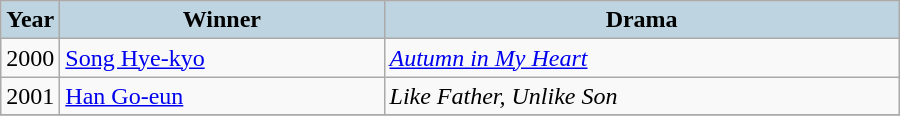<table class="wikitable" style="width:600px">
<tr>
<th style="background:#BED5E1;" width=30>Year</th>
<th style="background:#BED5E1;">Winner</th>
<th style="background:#BED5E1;">Drama</th>
</tr>
<tr>
<td>2000</td>
<td><a href='#'>Song Hye-kyo</a></td>
<td><em><a href='#'>Autumn in My Heart</a></em></td>
</tr>
<tr>
<td>2001</td>
<td><a href='#'>Han Go-eun</a></td>
<td><em>Like Father, Unlike Son</em></td>
</tr>
<tr>
</tr>
</table>
